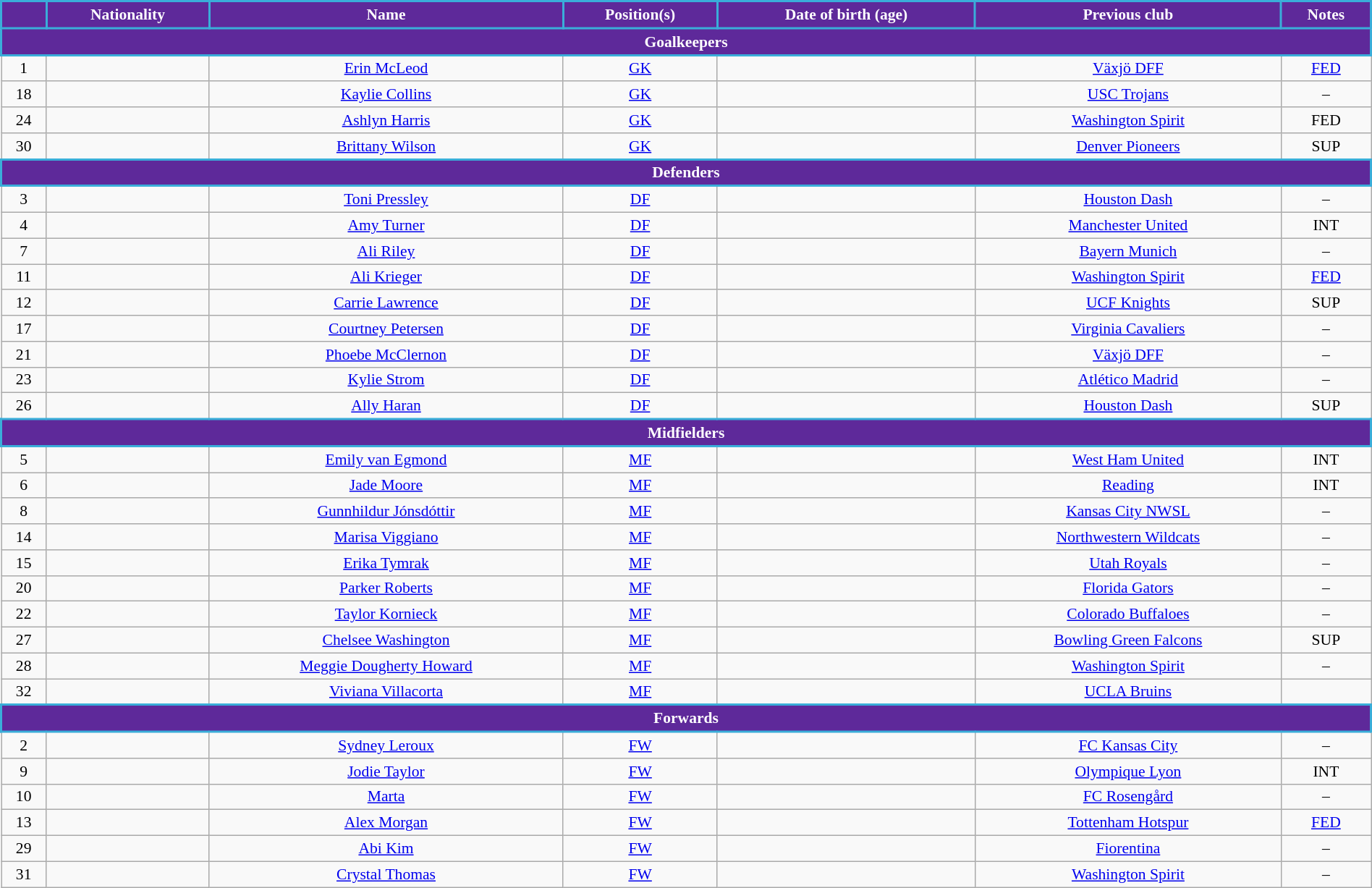<table class="wikitable" style="text-align:center; font-size:90%; width:100%;">
<tr>
<th style="background:#5E299A; color:white; border:2px solid #3aadd9; text-align:center;"></th>
<th style="background:#5E299A; color:white; border:2px solid #3aadd9; text-align:center;">Nationality</th>
<th style="background:#5E299A; color:white; border:2px solid #3aadd9; text-align:center;">Name</th>
<th style="background:#5E299A; color:white; border:2px solid #3aadd9; text-align:center;">Position(s)</th>
<th style="background:#5E299A; color:white; border:2px solid #3aadd9; text-align:center;">Date of birth (age)</th>
<th style="background:#5E299A; color:white; border:2px solid #3aadd9; text-align:center;">Previous club</th>
<th style="background:#5E299A; color:white; border:2px solid #3aadd9; text-align:center;">Notes</th>
</tr>
<tr>
<th colspan="7" style="text-align:center; background:#5E299A; color:white; border:2px solid #3aadd9;">Goalkeepers</th>
</tr>
<tr>
<td>1</td>
<td></td>
<td><a href='#'>Erin McLeod</a></td>
<td><a href='#'>GK</a></td>
<td></td>
<td> <a href='#'>Växjö DFF</a></td>
<td><a href='#'>FED</a></td>
</tr>
<tr>
<td>18</td>
<td></td>
<td><a href='#'>Kaylie Collins</a></td>
<td><a href='#'>GK</a></td>
<td></td>
<td> <a href='#'>USC Trojans</a></td>
<td>–</td>
</tr>
<tr>
<td>24</td>
<td></td>
<td><a href='#'>Ashlyn Harris</a></td>
<td><a href='#'>GK</a></td>
<td></td>
<td> <a href='#'>Washington Spirit</a></td>
<td>FED</td>
</tr>
<tr>
<td>30</td>
<td></td>
<td><a href='#'>Brittany Wilson</a></td>
<td><a href='#'>GK</a></td>
<td></td>
<td> <a href='#'>Denver Pioneers</a></td>
<td>SUP</td>
</tr>
<tr>
<th colspan="7" style="text-align:center; background:#5E299A; color:white; border:2px solid #3aadd9;">Defenders</th>
</tr>
<tr>
<td>3</td>
<td></td>
<td><a href='#'>Toni Pressley</a></td>
<td><a href='#'>DF</a></td>
<td></td>
<td> <a href='#'>Houston Dash</a></td>
<td>–</td>
</tr>
<tr>
<td>4</td>
<td></td>
<td><a href='#'>Amy Turner</a></td>
<td><a href='#'>DF</a></td>
<td></td>
<td> <a href='#'>Manchester United</a></td>
<td>INT</td>
</tr>
<tr>
<td>7</td>
<td></td>
<td><a href='#'>Ali Riley</a></td>
<td><a href='#'>DF</a></td>
<td></td>
<td> <a href='#'>Bayern Munich</a></td>
<td>–</td>
</tr>
<tr>
<td>11</td>
<td></td>
<td><a href='#'>Ali Krieger</a></td>
<td><a href='#'>DF</a></td>
<td></td>
<td> <a href='#'>Washington Spirit</a></td>
<td><a href='#'>FED</a></td>
</tr>
<tr>
<td>12</td>
<td></td>
<td><a href='#'>Carrie Lawrence</a></td>
<td><a href='#'>DF</a></td>
<td></td>
<td> <a href='#'>UCF Knights</a></td>
<td>SUP</td>
</tr>
<tr>
<td>17</td>
<td></td>
<td><a href='#'>Courtney Petersen</a></td>
<td><a href='#'>DF</a></td>
<td></td>
<td> <a href='#'>Virginia Cavaliers</a></td>
<td>–</td>
</tr>
<tr>
<td>21</td>
<td></td>
<td><a href='#'>Phoebe McClernon</a></td>
<td><a href='#'>DF</a></td>
<td></td>
<td> <a href='#'>Växjö DFF</a></td>
<td>–</td>
</tr>
<tr>
<td>23</td>
<td></td>
<td><a href='#'>Kylie Strom</a></td>
<td><a href='#'>DF</a></td>
<td></td>
<td> <a href='#'>Atlético Madrid</a></td>
<td>–<br></td>
</tr>
<tr>
<td>26</td>
<td></td>
<td><a href='#'>Ally Haran</a></td>
<td><a href='#'>DF</a></td>
<td></td>
<td> <a href='#'>Houston Dash</a></td>
<td>SUP</td>
</tr>
<tr>
<th colspan="7" style="text-align:center; background:#5E299A; color:white; border:2px solid #3aadd9;">Midfielders</th>
</tr>
<tr>
<td>5</td>
<td></td>
<td><a href='#'>Emily van Egmond</a></td>
<td><a href='#'>MF</a></td>
<td></td>
<td> <a href='#'>West Ham United</a></td>
<td>INT</td>
</tr>
<tr>
<td>6</td>
<td></td>
<td><a href='#'>Jade Moore</a></td>
<td><a href='#'>MF</a></td>
<td></td>
<td> <a href='#'>Reading</a></td>
<td>INT</td>
</tr>
<tr>
<td>8</td>
<td></td>
<td><a href='#'>Gunnhildur Jónsdóttir</a></td>
<td><a href='#'>MF</a></td>
<td></td>
<td> <a href='#'>Kansas City NWSL</a></td>
<td>–</td>
</tr>
<tr>
<td>14</td>
<td></td>
<td><a href='#'>Marisa Viggiano</a></td>
<td><a href='#'>MF</a></td>
<td></td>
<td> <a href='#'>Northwestern Wildcats</a></td>
<td>–</td>
</tr>
<tr>
<td>15</td>
<td></td>
<td><a href='#'>Erika Tymrak</a></td>
<td><a href='#'>MF</a></td>
<td></td>
<td> <a href='#'>Utah Royals</a></td>
<td>–</td>
</tr>
<tr>
<td>20</td>
<td></td>
<td><a href='#'>Parker Roberts</a></td>
<td><a href='#'>MF</a></td>
<td></td>
<td> <a href='#'>Florida Gators</a></td>
<td>–</td>
</tr>
<tr>
<td>22</td>
<td></td>
<td><a href='#'>Taylor Kornieck</a></td>
<td><a href='#'>MF</a></td>
<td></td>
<td> <a href='#'>Colorado Buffaloes</a></td>
<td>–</td>
</tr>
<tr>
<td>27</td>
<td></td>
<td><a href='#'>Chelsee Washington</a></td>
<td><a href='#'>MF</a></td>
<td></td>
<td> <a href='#'>Bowling Green Falcons</a></td>
<td>SUP</td>
</tr>
<tr>
<td>28</td>
<td></td>
<td><a href='#'>Meggie Dougherty Howard</a></td>
<td><a href='#'>MF</a></td>
<td></td>
<td> <a href='#'>Washington Spirit</a></td>
<td>–</td>
</tr>
<tr>
<td>32</td>
<td></td>
<td><a href='#'>Viviana Villacorta</a></td>
<td><a href='#'>MF</a></td>
<td></td>
<td> <a href='#'>UCLA Bruins</a></td>
<td></td>
</tr>
<tr>
<th colspan="7" style="text-align:center; background:#5E299A; color:white; border:2px solid #3aadd9;">Forwards</th>
</tr>
<tr>
<td>2</td>
<td></td>
<td><a href='#'>Sydney Leroux</a></td>
<td><a href='#'>FW</a></td>
<td></td>
<td> <a href='#'>FC Kansas City</a></td>
<td>–</td>
</tr>
<tr>
<td>9</td>
<td></td>
<td><a href='#'>Jodie Taylor</a></td>
<td><a href='#'>FW</a></td>
<td></td>
<td> <a href='#'>Olympique Lyon</a></td>
<td>INT</td>
</tr>
<tr>
<td>10</td>
<td></td>
<td><a href='#'>Marta</a></td>
<td><a href='#'>FW</a></td>
<td></td>
<td> <a href='#'>FC Rosengård</a></td>
<td>–</td>
</tr>
<tr>
<td>13</td>
<td></td>
<td><a href='#'>Alex Morgan</a></td>
<td><a href='#'>FW</a></td>
<td></td>
<td> <a href='#'>Tottenham Hotspur</a></td>
<td><a href='#'>FED</a></td>
</tr>
<tr>
<td>29</td>
<td></td>
<td><a href='#'>Abi Kim</a></td>
<td><a href='#'>FW</a></td>
<td></td>
<td> <a href='#'>Fiorentina</a></td>
<td>–</td>
</tr>
<tr>
<td>31</td>
<td></td>
<td><a href='#'>Crystal Thomas</a></td>
<td><a href='#'>FW</a></td>
<td></td>
<td> <a href='#'>Washington Spirit</a></td>
<td>–</td>
</tr>
</table>
